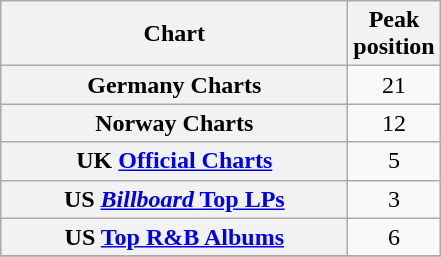<table class="wikitable plainrowheaders sortable" style="text-align:center;" border="1">
<tr>
<th scope="col" style="width:14em;">Chart</th>
<th scope="col">Peak<br>position</th>
</tr>
<tr>
<th scope="row">Germany Charts</th>
<td>21</td>
</tr>
<tr>
<th scope = "row">Norway Charts</th>
<td>12</td>
</tr>
<tr>
<th scope="row">UK <a href='#'>Official Charts</a></th>
<td>5</td>
</tr>
<tr>
<th scope="row">US <a href='#'><em>Billboard</em> Top LPs</a></th>
<td>3</td>
</tr>
<tr>
<th scope="row">US <a href='#'>Top R&B Albums</a></th>
<td>6</td>
</tr>
<tr>
</tr>
</table>
